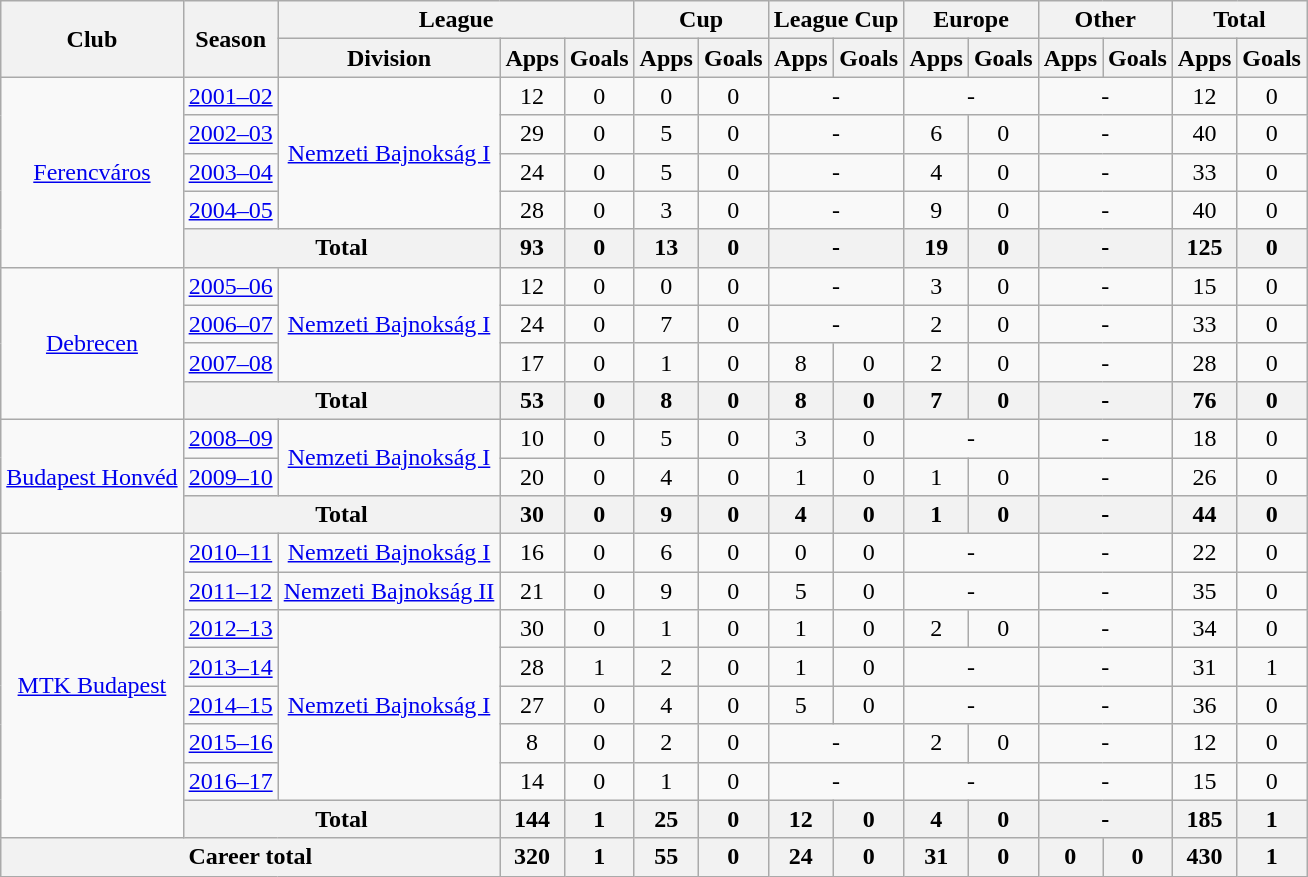<table class="wikitable" style="text-align:center">
<tr>
<th rowspan="2">Club</th>
<th rowspan="2">Season</th>
<th colspan="3">League</th>
<th colspan="2">Cup</th>
<th colspan="2">League Cup</th>
<th colspan="2">Europe</th>
<th colspan="2">Other</th>
<th colspan="2">Total</th>
</tr>
<tr>
<th>Division</th>
<th>Apps</th>
<th>Goals</th>
<th>Apps</th>
<th>Goals</th>
<th>Apps</th>
<th>Goals</th>
<th>Apps</th>
<th>Goals</th>
<th>Apps</th>
<th>Goals</th>
<th>Apps</th>
<th>Goals</th>
</tr>
<tr>
<td rowspan="5"><a href='#'>Ferencváros</a></td>
<td><a href='#'>2001–02</a></td>
<td rowspan="4"><a href='#'>Nemzeti Bajnokság I</a></td>
<td>12</td>
<td>0</td>
<td>0</td>
<td>0</td>
<td colspan="2">-</td>
<td colspan="2">-</td>
<td colspan="2">-</td>
<td>12</td>
<td>0</td>
</tr>
<tr>
<td><a href='#'>2002–03</a></td>
<td>29</td>
<td>0</td>
<td>5</td>
<td>0</td>
<td colspan="2">-</td>
<td>6</td>
<td>0</td>
<td colspan="2">-</td>
<td>40</td>
<td>0</td>
</tr>
<tr>
<td><a href='#'>2003–04</a></td>
<td>24</td>
<td>0</td>
<td>5</td>
<td>0</td>
<td colspan="2">-</td>
<td>4</td>
<td>0</td>
<td colspan="2">-</td>
<td>33</td>
<td>0</td>
</tr>
<tr>
<td><a href='#'>2004–05</a></td>
<td>28</td>
<td>0</td>
<td>3</td>
<td>0</td>
<td colspan="2">-</td>
<td>9</td>
<td>0</td>
<td colspan="2">-</td>
<td>40</td>
<td>0</td>
</tr>
<tr>
<th colspan="2">Total</th>
<th>93</th>
<th>0</th>
<th>13</th>
<th>0</th>
<th colspan="2">-</th>
<th>19</th>
<th>0</th>
<th colspan="2">-</th>
<th>125</th>
<th>0</th>
</tr>
<tr>
<td rowspan="4"><a href='#'>Debrecen</a></td>
<td><a href='#'>2005–06</a></td>
<td rowspan="3"><a href='#'>Nemzeti Bajnokság I</a></td>
<td>12</td>
<td>0</td>
<td>0</td>
<td>0</td>
<td colspan="2">-</td>
<td>3</td>
<td>0</td>
<td colspan="2">-</td>
<td>15</td>
<td>0</td>
</tr>
<tr>
<td><a href='#'>2006–07</a></td>
<td>24</td>
<td>0</td>
<td>7</td>
<td>0</td>
<td colspan="2">-</td>
<td>2</td>
<td>0</td>
<td colspan="2">-</td>
<td>33</td>
<td>0</td>
</tr>
<tr>
<td><a href='#'>2007–08</a></td>
<td>17</td>
<td>0</td>
<td>1</td>
<td>0</td>
<td>8</td>
<td>0</td>
<td>2</td>
<td>0</td>
<td colspan="2">-</td>
<td>28</td>
<td>0</td>
</tr>
<tr>
<th colspan="2">Total</th>
<th>53</th>
<th>0</th>
<th>8</th>
<th>0</th>
<th>8</th>
<th>0</th>
<th>7</th>
<th>0</th>
<th colspan="2">-</th>
<th>76</th>
<th>0</th>
</tr>
<tr>
<td rowspan="3"><a href='#'>Budapest Honvéd</a></td>
<td><a href='#'>2008–09</a></td>
<td rowspan="2"><a href='#'>Nemzeti Bajnokság I</a></td>
<td>10</td>
<td>0</td>
<td>5</td>
<td>0</td>
<td>3</td>
<td>0</td>
<td colspan="2">-</td>
<td colspan="2">-</td>
<td>18</td>
<td>0</td>
</tr>
<tr>
<td><a href='#'>2009–10</a></td>
<td>20</td>
<td>0</td>
<td>4</td>
<td>0</td>
<td>1</td>
<td>0</td>
<td>1</td>
<td>0</td>
<td colspan="2">-</td>
<td>26</td>
<td>0</td>
</tr>
<tr>
<th colspan="2">Total</th>
<th>30</th>
<th>0</th>
<th>9</th>
<th>0</th>
<th>4</th>
<th>0</th>
<th>1</th>
<th>0</th>
<th colspan="2">-</th>
<th>44</th>
<th>0</th>
</tr>
<tr>
<td rowspan="8"><a href='#'>MTK Budapest</a></td>
<td><a href='#'>2010–11</a></td>
<td rowspan="1"><a href='#'>Nemzeti Bajnokság I</a></td>
<td>16</td>
<td>0</td>
<td>6</td>
<td>0</td>
<td>0</td>
<td>0</td>
<td colspan="2">-</td>
<td colspan="2">-</td>
<td>22</td>
<td>0</td>
</tr>
<tr>
<td><a href='#'>2011–12</a></td>
<td rowspan="1"><a href='#'>Nemzeti Bajnokság II</a></td>
<td>21</td>
<td>0</td>
<td>9</td>
<td>0</td>
<td>5</td>
<td>0</td>
<td colspan="2">-</td>
<td colspan="2">-</td>
<td>35</td>
<td>0</td>
</tr>
<tr>
<td><a href='#'>2012–13</a></td>
<td rowspan="5"><a href='#'>Nemzeti Bajnokság I</a></td>
<td>30</td>
<td>0</td>
<td>1</td>
<td>0</td>
<td>1</td>
<td>0</td>
<td>2</td>
<td>0</td>
<td colspan="2">-</td>
<td>34</td>
<td>0</td>
</tr>
<tr>
<td><a href='#'>2013–14</a></td>
<td>28</td>
<td>1</td>
<td>2</td>
<td>0</td>
<td>1</td>
<td>0</td>
<td colspan="2">-</td>
<td colspan="2">-</td>
<td>31</td>
<td>1</td>
</tr>
<tr>
<td><a href='#'>2014–15</a></td>
<td>27</td>
<td>0</td>
<td>4</td>
<td>0</td>
<td>5</td>
<td>0</td>
<td colspan="2">-</td>
<td colspan="2">-</td>
<td>36</td>
<td>0</td>
</tr>
<tr>
<td><a href='#'>2015–16</a></td>
<td>8</td>
<td>0</td>
<td>2</td>
<td>0</td>
<td colspan="2">-</td>
<td>2</td>
<td>0</td>
<td colspan="2">-</td>
<td>12</td>
<td>0</td>
</tr>
<tr>
<td><a href='#'>2016–17</a></td>
<td>14</td>
<td>0</td>
<td>1</td>
<td>0</td>
<td colspan="2">-</td>
<td colspan="2">-</td>
<td colspan="2">-</td>
<td>15</td>
<td>0</td>
</tr>
<tr>
<th colspan="2">Total</th>
<th>144</th>
<th>1</th>
<th>25</th>
<th>0</th>
<th>12</th>
<th>0</th>
<th>4</th>
<th>0</th>
<th colspan="2">-</th>
<th>185</th>
<th>1</th>
</tr>
<tr>
<th colspan="3">Career total</th>
<th>320</th>
<th>1</th>
<th>55</th>
<th>0</th>
<th>24</th>
<th>0</th>
<th>31</th>
<th>0</th>
<th>0</th>
<th>0</th>
<th>430</th>
<th>1</th>
</tr>
</table>
